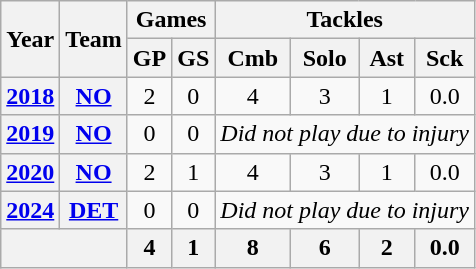<table class="wikitable" style="text-align:center;">
<tr>
<th rowspan="2">Year</th>
<th rowspan="2">Team</th>
<th colspan="2">Games</th>
<th colspan="4">Tackles</th>
</tr>
<tr>
<th>GP</th>
<th>GS</th>
<th>Cmb</th>
<th>Solo</th>
<th>Ast</th>
<th>Sck</th>
</tr>
<tr>
<th><a href='#'>2018</a></th>
<th><a href='#'>NO</a></th>
<td>2</td>
<td>0</td>
<td>4</td>
<td>3</td>
<td>1</td>
<td>0.0</td>
</tr>
<tr>
<th><a href='#'>2019</a></th>
<th><a href='#'>NO</a></th>
<td>0</td>
<td>0</td>
<td colspan="4"><em>Did not play due to injury</em></td>
</tr>
<tr>
<th><a href='#'>2020</a></th>
<th><a href='#'>NO</a></th>
<td>2</td>
<td>1</td>
<td>4</td>
<td>3</td>
<td>1</td>
<td>0.0</td>
</tr>
<tr>
<th><a href='#'>2024</a></th>
<th><a href='#'>DET</a></th>
<td>0</td>
<td>0</td>
<td colspan="4"><em>Did not play due to injury</em></td>
</tr>
<tr>
<th colspan="2"></th>
<th>4</th>
<th>1</th>
<th>8</th>
<th>6</th>
<th>2</th>
<th>0.0</th>
</tr>
</table>
